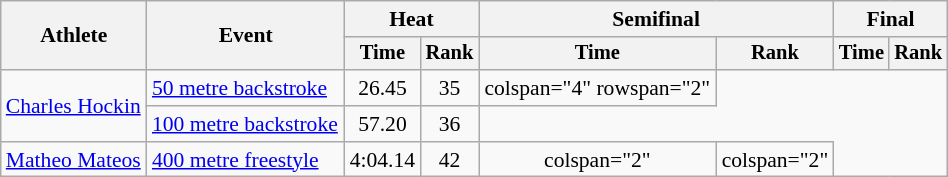<table class="wikitable" style="text-align:center; font-size:90%; width:50%;">
<tr>
<th rowspan="2">Athlete</th>
<th rowspan="2">Event</th>
<th colspan="2">Heat</th>
<th colspan="2">Semifinal</th>
<th colspan="2">Final</th>
</tr>
<tr style="font-size:95%">
<th>Time</th>
<th>Rank</th>
<th>Time</th>
<th>Rank</th>
<th>Time</th>
<th>Rank</th>
</tr>
<tr align=center>
<td align=left rowspan="2"><a href='#'>Charles Hockin</a></td>
<td align=left><a href='#'>50 metre backstroke</a></td>
<td>26.45</td>
<td>35</td>
<td>colspan="4" rowspan="2"</td>
</tr>
<tr align=center>
<td align=left><a href='#'>100 metre backstroke</a></td>
<td>57.20</td>
<td>36</td>
</tr>
<tr align=center>
<td align=left><a href='#'>Matheo Mateos</a></td>
<td align=left><a href='#'>400 metre freestyle</a></td>
<td>4:04.14</td>
<td>42</td>
<td>colspan="2" </td>
<td>colspan="2" </td>
</tr>
</table>
